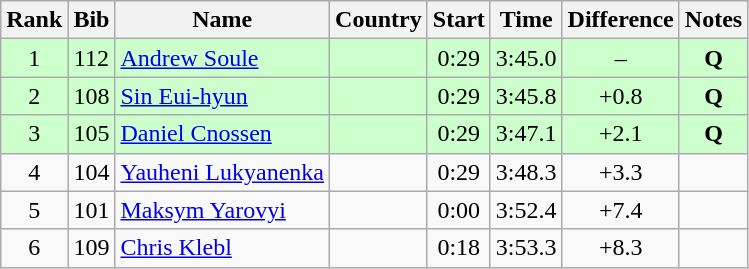<table class="wikitable sortable" style="text-align:center">
<tr>
<th>Rank</th>
<th>Bib</th>
<th>Name</th>
<th>Country</th>
<th>Start</th>
<th>Time</th>
<th>Difference</th>
<th>Notes</th>
</tr>
<tr bgcolor=ccffcc>
<td>1</td>
<td>112</td>
<td align=left><a href='#'>Andrew Soule</a></td>
<td align=left></td>
<td>0:29</td>
<td>3:45.0</td>
<td>–</td>
<td><strong>Q</strong></td>
</tr>
<tr bgcolor=ccffcc>
<td>2</td>
<td>108</td>
<td align=left><a href='#'>Sin Eui-hyun</a></td>
<td align=left></td>
<td>0:29</td>
<td>3:45.8</td>
<td>+0.8</td>
<td><strong>Q</strong></td>
</tr>
<tr bgcolor=ccffcc>
<td>3</td>
<td>105</td>
<td align=left><a href='#'>Daniel Cnossen</a></td>
<td align=left></td>
<td>0:29</td>
<td>3:47.1</td>
<td>+2.1</td>
<td><strong>Q</strong></td>
</tr>
<tr>
<td>4</td>
<td>104</td>
<td align=left><a href='#'>Yauheni Lukyanenka</a></td>
<td align=left></td>
<td>0:29</td>
<td>3:48.3</td>
<td>+3.3</td>
<td></td>
</tr>
<tr>
<td>5</td>
<td>101</td>
<td align=left><a href='#'>Maksym Yarovyi</a></td>
<td align=left></td>
<td>0:00</td>
<td>3:52.4</td>
<td>+7.4</td>
<td></td>
</tr>
<tr>
<td>6</td>
<td>109</td>
<td align=left><a href='#'>Chris Klebl</a></td>
<td align=left></td>
<td>0:18</td>
<td>3:53.3</td>
<td>+8.3</td>
<td></td>
</tr>
</table>
